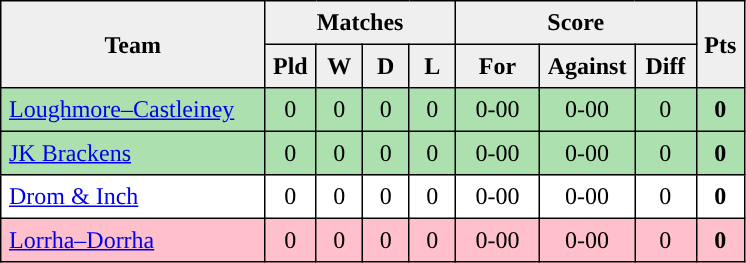<table style=border-collapse:collapse border=1 cellspacing=0 cellpadding=5>
<tr align=center bgcolor=#efefef>
<th rowspan=2 width=165>Team</th>
<th colspan=4>Matches</th>
<th colspan=3>Score</th>
<th rowspan=2width=20>Pts</th>
</tr>
<tr align=center bgcolor=#efefef>
<th width=20>Pld</th>
<th width=20>W</th>
<th width=20>D</th>
<th width=20>L</th>
<th width=45>For</th>
<th width=45>Against</th>
<th width=30>Diff</th>
</tr>
<tr align=center style="background:#ACE1AF;">
<td style="text-align:left;"> <a href='#'>Loughmore–Castleiney</a></td>
<td>0</td>
<td>0</td>
<td>0</td>
<td>0</td>
<td>0-00</td>
<td>0-00</td>
<td>0</td>
<td><strong>0</strong></td>
</tr>
<tr align=center style="background:#ACE1AF;">
<td style="text-align:left;"> <a href='#'>JK Brackens</a></td>
<td>0</td>
<td>0</td>
<td>0</td>
<td>0</td>
<td>0-00</td>
<td>0-00</td>
<td>0</td>
<td><strong>0</strong></td>
</tr>
<tr align=center>
<td style="text-align:left;"> <a href='#'>Drom & Inch</a></td>
<td>0</td>
<td>0</td>
<td>0</td>
<td>0</td>
<td>0-00</td>
<td>0-00</td>
<td>0</td>
<td><strong>0</strong></td>
</tr>
<tr align=center style="background:#FFC0CB;">
<td style="text-align:left;"> <a href='#'>Lorrha–Dorrha</a></td>
<td>0</td>
<td>0</td>
<td>0</td>
<td>0</td>
<td>0-00</td>
<td>0-00</td>
<td>0</td>
<td><strong>0</strong></td>
</tr>
</table>
